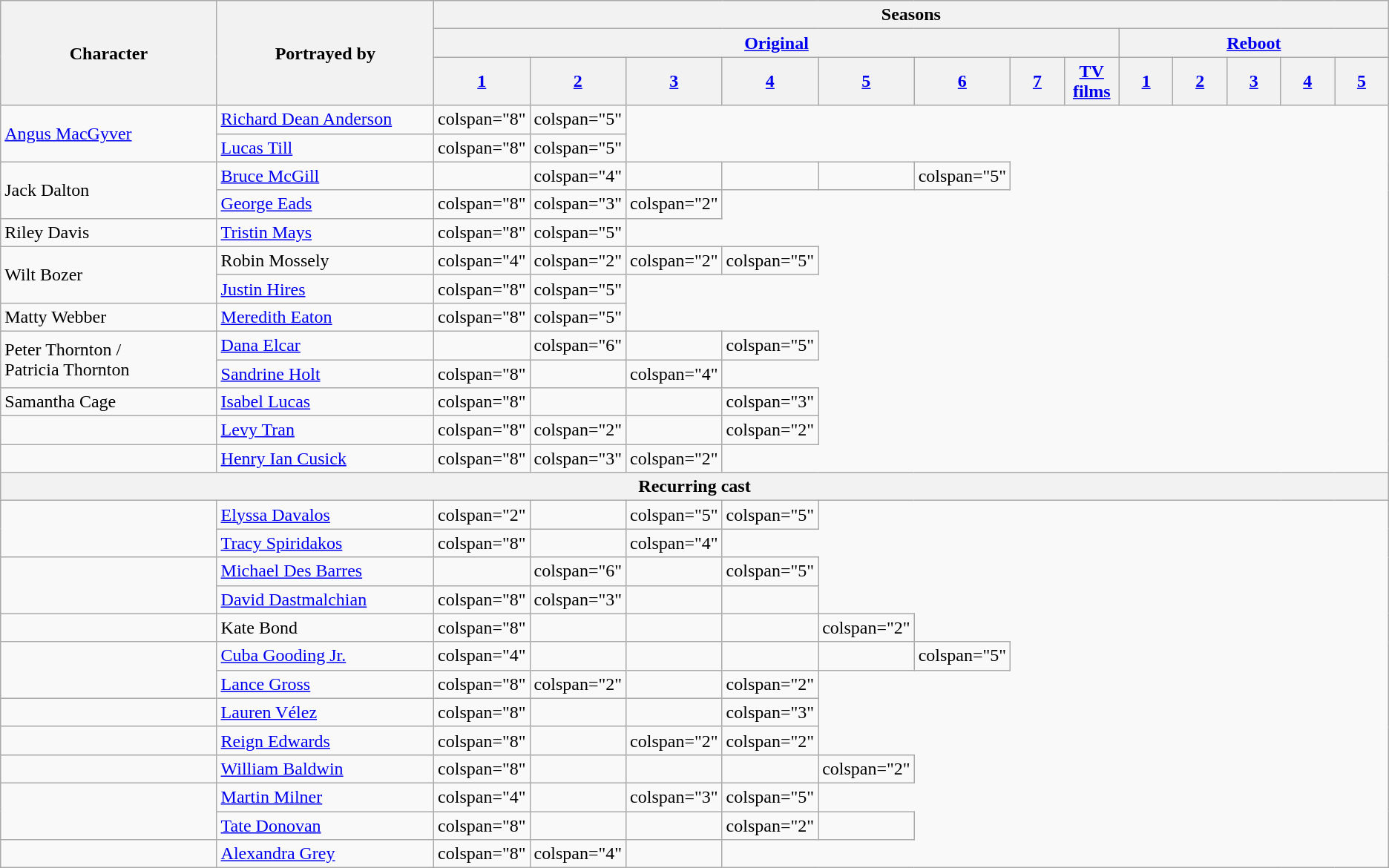<table class="wikitable plainrowheaders">
<tr>
<th scope="col" style="width:16%;" rowspan="3">Character</th>
<th scope="col" style="width:16%;" rowspan="3">Portrayed by</th>
<th scope="col" colspan="13">Seasons</th>
</tr>
<tr>
<th scope="col" colspan="8"><a href='#'>Original</a></th>
<th scope="col" colspan="5"><a href='#'>Reboot</a></th>
</tr>
<tr>
<th scope="col" style="width:4%;"><a href='#'>1</a></th>
<th scope="col" style="width:4%;"><a href='#'>2</a></th>
<th scope="col" style="width:4%;"><a href='#'>3</a></th>
<th scope="col" style="width:4%;"><a href='#'>4</a></th>
<th scope="col" style="width:4%;"><a href='#'>5</a></th>
<th scope="col" style="width:4%;"><a href='#'>6</a></th>
<th scope="col" style="width:4%;"><a href='#'>7</a></th>
<th socpe="col" style="width:4%;"><a href='#'>TV films</a></th>
<th scope="col" style="width:4%;"><a href='#'>1</a></th>
<th scope="col" style="width:4%;"><a href='#'>2</a></th>
<th scope="col" style="width:4%;"><a href='#'>3</a></th>
<th scope="col" style="width:4%;"><a href='#'>4</a></th>
<th scope="col" style="width:4%;"><a href='#'>5</a></th>
</tr>
<tr>
<td scope="row" rowspan="2"><a href='#'>Angus MacGyver</a></td>
<td><a href='#'>Richard Dean Anderson</a></td>
<td>colspan="8" </td>
<td>colspan="5" </td>
</tr>
<tr>
<td><a href='#'>Lucas Till</a></td>
<td>colspan="8" </td>
<td>colspan="5" </td>
</tr>
<tr>
<td scope="row" rowspan="2">Jack Dalton</td>
<td><a href='#'>Bruce McGill</a></td>
<td></td>
<td>colspan="4" </td>
<td></td>
<td></td>
<td></td>
<td>colspan="5" </td>
</tr>
<tr>
<td><a href='#'>George Eads</a></td>
<td>colspan="8" </td>
<td>colspan="3" </td>
<td>colspan="2" </td>
</tr>
<tr>
<td scope="row">Riley Davis</td>
<td><a href='#'>Tristin Mays</a></td>
<td>colspan="8" </td>
<td>colspan="5" </td>
</tr>
<tr>
<td scope="row" rowspan="2">Wilt Bozer</td>
<td>Robin Mossely</td>
<td>colspan="4" </td>
<td>colspan="2" </td>
<td>colspan="2" </td>
<td>colspan="5" </td>
</tr>
<tr>
<td><a href='#'>Justin Hires</a></td>
<td>colspan="8" </td>
<td>colspan="5" </td>
</tr>
<tr>
<td scope="row">Matty Webber</td>
<td><a href='#'>Meredith Eaton</a></td>
<td>colspan="8" </td>
<td>colspan="5" </td>
</tr>
<tr>
<td scope="row"  rowspan="2">Peter Thornton /<br>Patricia Thornton</td>
<td><a href='#'>Dana Elcar</a></td>
<td></td>
<td>colspan="6" </td>
<td></td>
<td>colspan="5" </td>
</tr>
<tr>
<td><a href='#'>Sandrine Holt</a></td>
<td>colspan="8" </td>
<td></td>
<td>colspan="4" </td>
</tr>
<tr>
<td scope="row">Samantha Cage</td>
<td><a href='#'>Isabel Lucas</a></td>
<td>colspan="8" </td>
<td></td>
<td></td>
<td>colspan="3" </td>
</tr>
<tr>
<td scope="row"></td>
<td><a href='#'>Levy Tran</a></td>
<td>colspan="8" </td>
<td>colspan="2" </td>
<td></td>
<td>colspan="2" </td>
</tr>
<tr>
<td scope="row"></td>
<td><a href='#'>Henry Ian Cusick</a></td>
<td>colspan="8" </td>
<td>colspan="3" </td>
<td>colspan="2" </td>
</tr>
<tr>
<th colspan="15">Recurring cast</th>
</tr>
<tr>
<td scope="row" rowspan="2"></td>
<td><a href='#'>Elyssa Davalos</a></td>
<td>colspan="2" </td>
<td></td>
<td>colspan="5" </td>
<td>colspan="5" </td>
</tr>
<tr>
<td><a href='#'>Tracy Spiridakos</a></td>
<td>colspan="8" </td>
<td></td>
<td>colspan="4" </td>
</tr>
<tr>
<td scope="row" rowspan="2"></td>
<td><a href='#'>Michael Des Barres</a></td>
<td></td>
<td>colspan="6" </td>
<td></td>
<td>colspan="5" </td>
</tr>
<tr>
<td><a href='#'>David Dastmalchian</a></td>
<td>colspan="8" </td>
<td>colspan="3" </td>
<td></td>
<td></td>
</tr>
<tr>
<td scope="row"></td>
<td>Kate Bond</td>
<td>colspan="8" </td>
<td></td>
<td></td>
<td></td>
<td>colspan="2" </td>
</tr>
<tr>
<td scope="row" rowspan="2"></td>
<td><a href='#'>Cuba Gooding Jr.</a></td>
<td>colspan="4" </td>
<td></td>
<td></td>
<td></td>
<td></td>
<td>colspan="5" </td>
</tr>
<tr>
<td><a href='#'>Lance Gross</a></td>
<td>colspan="8" </td>
<td>colspan="2" </td>
<td></td>
<td>colspan="2" </td>
</tr>
<tr>
<td scope="row"></td>
<td><a href='#'>Lauren Vélez</a></td>
<td>colspan="8" </td>
<td></td>
<td></td>
<td>colspan="3" </td>
</tr>
<tr>
<td scope="row"></td>
<td><a href='#'>Reign Edwards</a></td>
<td>colspan="8" </td>
<td></td>
<td>colspan="2" </td>
<td>colspan="2" </td>
</tr>
<tr>
<td scope="row"></td>
<td><a href='#'>William Baldwin</a></td>
<td>colspan="8" </td>
<td></td>
<td></td>
<td></td>
<td>colspan="2"</td>
</tr>
<tr>
<td scope="row" rowspan="2"></td>
<td><a href='#'>Martin Milner</a></td>
<td>colspan="4" </td>
<td></td>
<td>colspan="3" </td>
<td>colspan="5" </td>
</tr>
<tr>
<td><a href='#'>Tate Donovan</a></td>
<td>colspan="8" </td>
<td></td>
<td></td>
<td>colspan="2" </td>
<td></td>
</tr>
<tr>
<td scope="row"></td>
<td><a href='#'>Alexandra Grey</a></td>
<td>colspan="8" </td>
<td>colspan="4" </td>
<td></td>
</tr>
</table>
